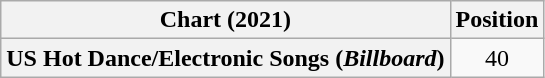<table class="wikitable plainrowheaders" style="text-align:center">
<tr>
<th scope="col">Chart (2021)</th>
<th scope="col">Position</th>
</tr>
<tr>
<th scope="row">US Hot Dance/Electronic Songs (<em>Billboard</em>)</th>
<td>40</td>
</tr>
</table>
